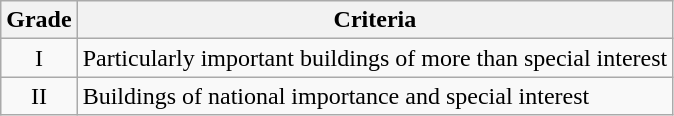<table class="wikitable">
<tr>
<th>Grade</th>
<th>Criteria</th>
</tr>
<tr>
<td align="center" >I</td>
<td>Particularly important buildings of more than special interest</td>
</tr>
<tr>
<td align="center" >II</td>
<td>Buildings of national importance and special interest</td>
</tr>
</table>
